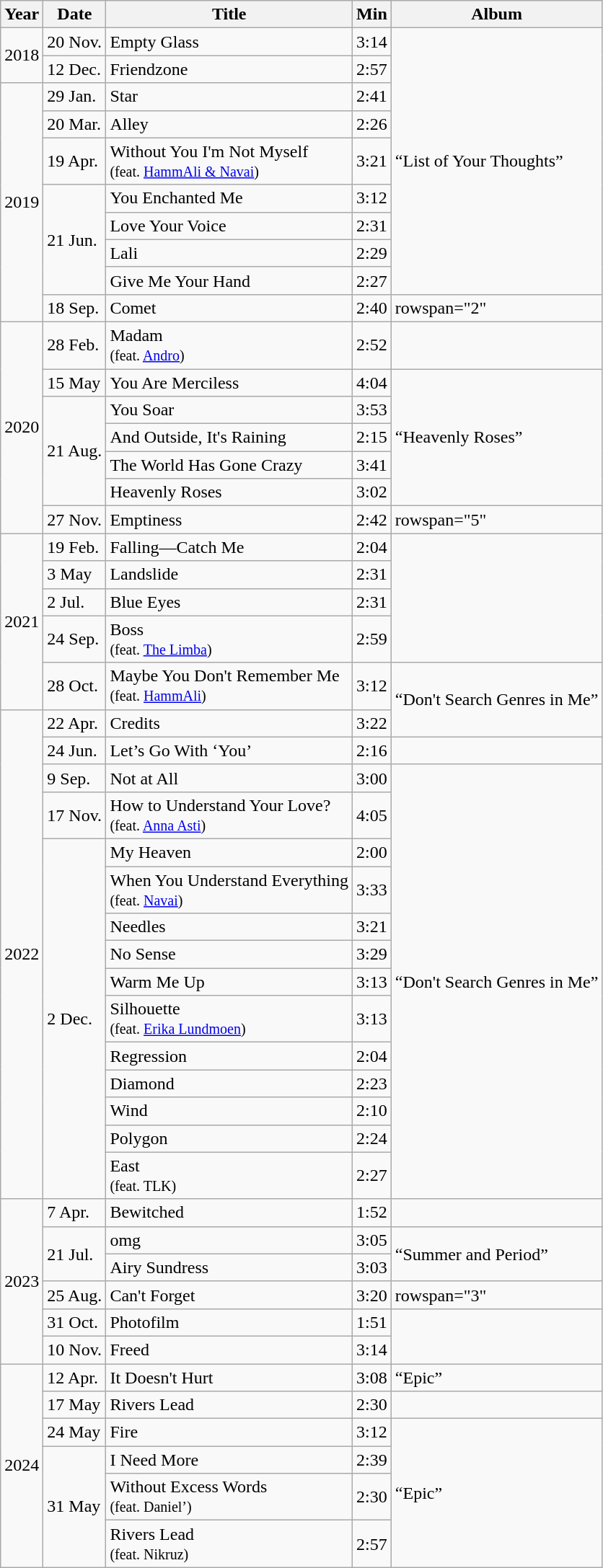<table class="wikitable tiles">
<tr>
<th>Year</th>
<th>Date</th>
<th>Title</th>
<th>Min</th>
<th>Album</th>
</tr>
<tr>
<td rowspan="2">2018</td>
<td>20 Nov.</td>
<td>Empty Glass</td>
<td>3:14</td>
<td rowspan="9">“List of Your Thoughts”</td>
</tr>
<tr>
<td>12 Dec.</td>
<td>Friendzone</td>
<td>2:57</td>
</tr>
<tr>
<td rowspan="8">2019</td>
<td>29 Jan.</td>
<td>Star</td>
<td>2:41</td>
</tr>
<tr>
<td>20 Mar.</td>
<td>Alley</td>
<td>2:26</td>
</tr>
<tr>
<td>19 Apr.</td>
<td>Without You I'm Not Myself <br><small>(feat. <a href='#'>HammAli & Navai</a>)</small></td>
<td>3:21</td>
</tr>
<tr>
<td rowspan="4">21 Jun.</td>
<td>You Enchanted Me</td>
<td>3:12</td>
</tr>
<tr>
<td>Love Your Voice</td>
<td>2:31</td>
</tr>
<tr>
<td>Lali</td>
<td>2:29</td>
</tr>
<tr>
<td>Give Me Your Hand</td>
<td>2:27</td>
</tr>
<tr>
<td>18 Sep.</td>
<td>Comet</td>
<td>2:40</td>
<td>rowspan="2" </td>
</tr>
<tr>
<td rowspan="7">2020</td>
<td>28 Feb.</td>
<td>Madam <br><small>(feat. <a href='#'>Andro</a>)</small></td>
<td>2:52</td>
</tr>
<tr>
<td>15 May</td>
<td>You Are Merciless</td>
<td>4:04</td>
<td rowspan="5">“Heavenly Roses”</td>
</tr>
<tr>
<td rowspan="4">21 Aug.</td>
<td>You Soar</td>
<td>3:53</td>
</tr>
<tr>
<td>And Outside, It's Raining</td>
<td>2:15</td>
</tr>
<tr>
<td>The World Has Gone Crazy</td>
<td>3:41</td>
</tr>
<tr>
<td>Heavenly Roses</td>
<td>3:02</td>
</tr>
<tr>
<td>27 Nov.</td>
<td>Emptiness</td>
<td>2:42</td>
<td>rowspan="5" </td>
</tr>
<tr>
<td rowspan="5">2021</td>
<td>19 Feb.</td>
<td>Falling—Catch Me</td>
<td>2:04</td>
</tr>
<tr>
<td>3 May</td>
<td>Landslide</td>
<td>2:31</td>
</tr>
<tr>
<td>2 Jul.</td>
<td>Blue Eyes</td>
<td>2:31</td>
</tr>
<tr>
<td>24 Sep.</td>
<td>Boss <br><small>(feat. <a href='#'>The Limba</a>)</small></td>
<td>2:59</td>
</tr>
<tr>
<td>28 Oct.</td>
<td>Maybe You Don't Remember Me <br><small>(feat. <a href='#'>HammAli</a>)</small></td>
<td>3:12</td>
<td rowspan="2">“Don't Search Genres in Me”</td>
</tr>
<tr>
<td rowspan="15">2022</td>
<td>22 Apr.</td>
<td>Credits</td>
<td>3:22</td>
</tr>
<tr>
<td>24 Jun.</td>
<td>Let’s Go With ‘You’</td>
<td>2:16</td>
<td></td>
</tr>
<tr>
<td>9 Sep.</td>
<td>Not at All</td>
<td>3:00</td>
<td rowspan="13">“Don't Search Genres in Me”</td>
</tr>
<tr>
<td>17 Nov.</td>
<td>How to Understand Your Love? <br><small>(feat. <a href='#'>Anna Asti</a>)</small></td>
<td>4:05</td>
</tr>
<tr>
<td rowspan="11">2 Dec.</td>
<td>My Heaven</td>
<td>2:00</td>
</tr>
<tr>
<td>When You Understand Everything <br><small>(feat. <a href='#'>Navai</a>)</small></td>
<td>3:33</td>
</tr>
<tr>
<td>Needles</td>
<td>3:21</td>
</tr>
<tr>
<td>No Sense</td>
<td>3:29</td>
</tr>
<tr>
<td>Warm Me Up</td>
<td>3:13</td>
</tr>
<tr>
<td>Silhouette <br><small>(feat. <a href='#'>Erika Lundmoen</a>)</small></td>
<td>3:13</td>
</tr>
<tr>
<td>Regression</td>
<td>2:04</td>
</tr>
<tr>
<td>Diamond</td>
<td>2:23</td>
</tr>
<tr>
<td>Wind</td>
<td>2:10</td>
</tr>
<tr>
<td>Polygon</td>
<td>2:24</td>
</tr>
<tr>
<td>East <br><small>(feat. TLK)</small></td>
<td>2:27</td>
</tr>
<tr>
<td rowspan="6">2023</td>
<td>7 Apr.</td>
<td>Bewitched</td>
<td>1:52</td>
<td></td>
</tr>
<tr>
<td rowspan="2">21 Jul.</td>
<td>omg</td>
<td>3:05</td>
<td rowspan="2">“Summer and Period”</td>
</tr>
<tr>
<td>Airy Sundress</td>
<td>3:03</td>
</tr>
<tr>
<td>25 Aug.</td>
<td>Can't Forget</td>
<td>3:20</td>
<td>rowspan="3" </td>
</tr>
<tr>
<td>31 Oct.</td>
<td>Photofilm</td>
<td>1:51</td>
</tr>
<tr>
<td>10 Nov.</td>
<td>Freed</td>
<td>3:14</td>
</tr>
<tr>
<td rowspan="6">2024</td>
<td>12 Apr.</td>
<td>It Doesn't Hurt</td>
<td>3:08</td>
<td>“Epic”</td>
</tr>
<tr>
<td>17 May</td>
<td>Rivers Lead</td>
<td>2:30</td>
<td></td>
</tr>
<tr>
<td>24 May</td>
<td>Fire</td>
<td>3:12</td>
<td rowspan="4">“Epic”</td>
</tr>
<tr>
<td rowspan="3">31 May</td>
<td>I Need More</td>
<td>2:39</td>
</tr>
<tr>
<td>Without Excess Words <br><small>(feat. Daniel’)</small></td>
<td>2:30</td>
</tr>
<tr>
<td>Rivers Lead <br><small>(feat. Nikruz)</small></td>
<td>2:57</td>
</tr>
</table>
